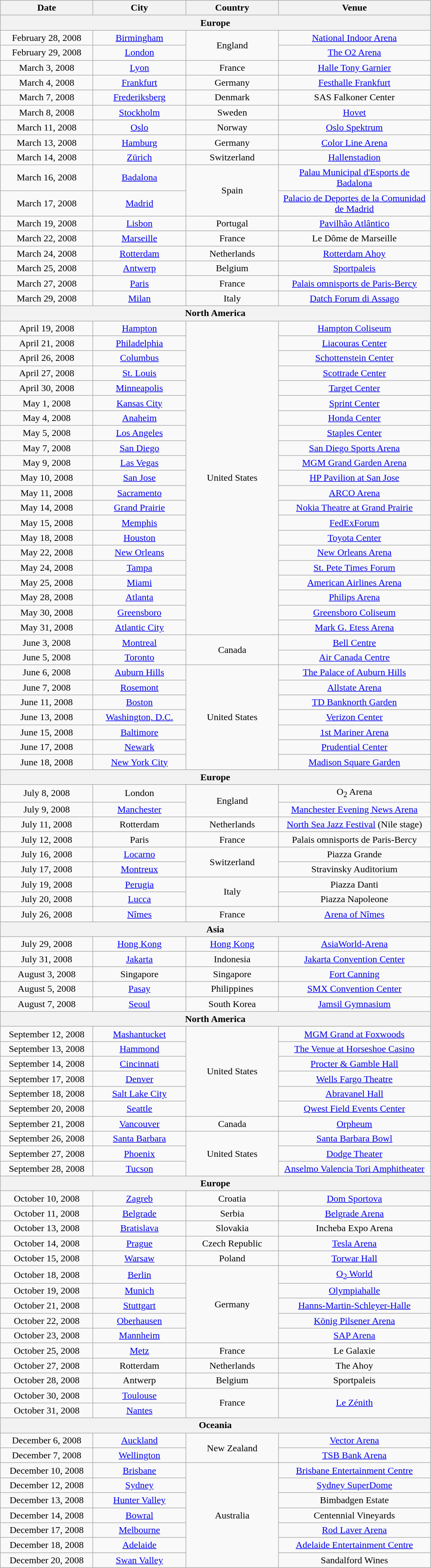<table class="wikitable" style="text-align:center;">
<tr>
<th width="150">Date</th>
<th width="150">City</th>
<th width="150">Country</th>
<th width="250">Venue</th>
</tr>
<tr>
<th colspan="4">Europe</th>
</tr>
<tr>
<td>February 28, 2008</td>
<td><a href='#'>Birmingham</a></td>
<td rowspan="2">England</td>
<td><a href='#'>National Indoor Arena</a></td>
</tr>
<tr>
<td>February 29, 2008</td>
<td><a href='#'>London</a></td>
<td><a href='#'>The O2 Arena</a></td>
</tr>
<tr>
<td>March 3, 2008</td>
<td><a href='#'>Lyon</a></td>
<td>France</td>
<td><a href='#'>Halle Tony Garnier</a></td>
</tr>
<tr>
<td>March 4, 2008</td>
<td><a href='#'>Frankfurt</a></td>
<td>Germany</td>
<td><a href='#'>Festhalle Frankfurt</a></td>
</tr>
<tr>
<td>March 7, 2008</td>
<td><a href='#'>Frederiksberg</a></td>
<td>Denmark</td>
<td>SAS Falkoner Center</td>
</tr>
<tr>
<td>March 8, 2008</td>
<td><a href='#'>Stockholm</a></td>
<td>Sweden</td>
<td><a href='#'>Hovet</a></td>
</tr>
<tr>
<td>March 11, 2008</td>
<td><a href='#'>Oslo</a></td>
<td>Norway</td>
<td><a href='#'>Oslo Spektrum</a></td>
</tr>
<tr>
<td>March 13, 2008</td>
<td><a href='#'>Hamburg</a></td>
<td>Germany</td>
<td><a href='#'>Color Line Arena</a></td>
</tr>
<tr>
<td>March 14, 2008</td>
<td><a href='#'>Zürich</a></td>
<td>Switzerland</td>
<td><a href='#'>Hallenstadion</a></td>
</tr>
<tr>
<td>March 16, 2008</td>
<td><a href='#'>Badalona</a></td>
<td rowspan="2">Spain</td>
<td><a href='#'>Palau Municipal d'Esports de Badalona</a></td>
</tr>
<tr>
<td>March 17, 2008</td>
<td><a href='#'>Madrid</a></td>
<td><a href='#'>Palacio de Deportes de la Comunidad de Madrid</a></td>
</tr>
<tr>
<td>March 19, 2008</td>
<td><a href='#'>Lisbon</a></td>
<td>Portugal</td>
<td><a href='#'>Pavilhão Atlântico</a></td>
</tr>
<tr>
<td>March 22, 2008</td>
<td><a href='#'>Marseille</a></td>
<td>France</td>
<td>Le Dôme de Marseille</td>
</tr>
<tr>
<td>March 24, 2008</td>
<td><a href='#'>Rotterdam</a></td>
<td>Netherlands</td>
<td><a href='#'>Rotterdam Ahoy</a></td>
</tr>
<tr>
<td>March 25, 2008</td>
<td><a href='#'>Antwerp</a></td>
<td>Belgium</td>
<td><a href='#'>Sportpaleis</a></td>
</tr>
<tr>
<td>March 27, 2008</td>
<td><a href='#'>Paris</a></td>
<td>France</td>
<td><a href='#'>Palais omnisports de Paris-Bercy</a></td>
</tr>
<tr>
<td>March 29, 2008</td>
<td><a href='#'>Milan</a></td>
<td>Italy</td>
<td><a href='#'>Datch Forum di Assago</a></td>
</tr>
<tr>
<th colspan="4">North America</th>
</tr>
<tr>
<td>April 19, 2008</td>
<td><a href='#'>Hampton</a></td>
<td rowspan="21">United States</td>
<td><a href='#'>Hampton Coliseum</a></td>
</tr>
<tr>
<td>April 21, 2008</td>
<td><a href='#'>Philadelphia</a></td>
<td><a href='#'>Liacouras Center</a></td>
</tr>
<tr>
<td>April 26, 2008</td>
<td><a href='#'>Columbus</a></td>
<td><a href='#'>Schottenstein Center</a></td>
</tr>
<tr>
<td>April 27, 2008</td>
<td><a href='#'>St. Louis</a></td>
<td><a href='#'>Scottrade Center</a></td>
</tr>
<tr>
<td>April 30, 2008</td>
<td><a href='#'>Minneapolis</a></td>
<td><a href='#'>Target Center</a></td>
</tr>
<tr>
<td>May 1, 2008</td>
<td><a href='#'>Kansas City</a></td>
<td><a href='#'>Sprint Center</a></td>
</tr>
<tr>
<td>May 4, 2008</td>
<td><a href='#'>Anaheim</a></td>
<td><a href='#'>Honda Center</a></td>
</tr>
<tr>
<td>May 5, 2008</td>
<td><a href='#'>Los Angeles</a></td>
<td><a href='#'>Staples Center</a></td>
</tr>
<tr>
<td>May 7, 2008</td>
<td><a href='#'>San Diego</a></td>
<td><a href='#'>San Diego Sports Arena</a></td>
</tr>
<tr>
<td>May 9, 2008</td>
<td><a href='#'>Las Vegas</a></td>
<td><a href='#'>MGM Grand Garden Arena</a></td>
</tr>
<tr>
<td>May 10, 2008</td>
<td><a href='#'>San Jose</a></td>
<td><a href='#'>HP Pavilion at San Jose</a></td>
</tr>
<tr>
<td>May 11, 2008</td>
<td><a href='#'>Sacramento</a></td>
<td><a href='#'>ARCO Arena</a></td>
</tr>
<tr>
<td>May 14, 2008</td>
<td><a href='#'>Grand Prairie</a></td>
<td><a href='#'>Nokia Theatre at Grand Prairie</a></td>
</tr>
<tr>
<td>May 15, 2008</td>
<td><a href='#'>Memphis</a></td>
<td><a href='#'>FedExForum</a></td>
</tr>
<tr>
<td>May 18, 2008</td>
<td><a href='#'>Houston</a></td>
<td><a href='#'>Toyota Center</a></td>
</tr>
<tr>
<td>May 22, 2008</td>
<td><a href='#'>New Orleans</a></td>
<td><a href='#'>New Orleans Arena</a></td>
</tr>
<tr>
<td>May 24, 2008</td>
<td><a href='#'>Tampa</a></td>
<td><a href='#'>St. Pete Times Forum</a></td>
</tr>
<tr>
<td>May 25, 2008</td>
<td><a href='#'>Miami</a></td>
<td><a href='#'>American Airlines Arena</a></td>
</tr>
<tr>
<td>May 28, 2008</td>
<td><a href='#'>Atlanta</a></td>
<td><a href='#'>Philips Arena</a></td>
</tr>
<tr>
<td>May 30, 2008</td>
<td><a href='#'>Greensboro</a></td>
<td><a href='#'>Greensboro Coliseum</a></td>
</tr>
<tr>
<td>May 31, 2008</td>
<td><a href='#'>Atlantic City</a></td>
<td><a href='#'>Mark G. Etess Arena</a></td>
</tr>
<tr>
<td>June 3, 2008</td>
<td><a href='#'>Montreal</a></td>
<td rowspan="2">Canada</td>
<td><a href='#'>Bell Centre</a></td>
</tr>
<tr>
<td>June 5, 2008</td>
<td><a href='#'>Toronto</a></td>
<td><a href='#'>Air Canada Centre</a></td>
</tr>
<tr>
<td>June 6, 2008</td>
<td><a href='#'>Auburn Hills</a></td>
<td rowspan="7">United States</td>
<td><a href='#'>The Palace of Auburn Hills</a></td>
</tr>
<tr>
<td>June 7, 2008</td>
<td><a href='#'>Rosemont</a></td>
<td><a href='#'>Allstate Arena</a></td>
</tr>
<tr>
<td>June 11, 2008</td>
<td><a href='#'>Boston</a></td>
<td><a href='#'>TD Banknorth Garden</a></td>
</tr>
<tr>
<td>June 13, 2008</td>
<td><a href='#'>Washington, D.C.</a></td>
<td><a href='#'>Verizon Center</a></td>
</tr>
<tr>
<td>June 15, 2008</td>
<td><a href='#'>Baltimore</a></td>
<td><a href='#'>1st Mariner Arena</a></td>
</tr>
<tr>
<td>June 17, 2008</td>
<td><a href='#'>Newark</a></td>
<td><a href='#'>Prudential Center</a></td>
</tr>
<tr>
<td>June 18, 2008</td>
<td><a href='#'>New York City</a></td>
<td><a href='#'>Madison Square Garden</a></td>
</tr>
<tr>
<th colspan="4">Europe</th>
</tr>
<tr>
<td>July 8, 2008</td>
<td>London</td>
<td rowspan="2">England</td>
<td>O<sub>2</sub> Arena</td>
</tr>
<tr>
<td>July 9, 2008</td>
<td><a href='#'>Manchester</a></td>
<td><a href='#'>Manchester Evening News Arena</a></td>
</tr>
<tr>
<td>July 11, 2008</td>
<td>Rotterdam</td>
<td>Netherlands</td>
<td><a href='#'>North Sea Jazz Festival</a> (Nile stage) </td>
</tr>
<tr>
<td>July 12, 2008</td>
<td>Paris</td>
<td>France</td>
<td>Palais omnisports de Paris-Bercy</td>
</tr>
<tr>
<td>July 16, 2008</td>
<td><a href='#'>Locarno</a></td>
<td rowspan="2">Switzerland</td>
<td>Piazza Grande </td>
</tr>
<tr>
<td>July 17, 2008</td>
<td><a href='#'>Montreux</a></td>
<td>Stravinsky Auditorium </td>
</tr>
<tr>
<td>July 19, 2008</td>
<td><a href='#'>Perugia</a></td>
<td rowspan="2">Italy</td>
<td>Piazza Danti </td>
</tr>
<tr>
<td>July 20, 2008</td>
<td><a href='#'>Lucca</a></td>
<td>Piazza Napoleone </td>
</tr>
<tr>
<td>July 26, 2008</td>
<td><a href='#'>Nîmes</a></td>
<td>France</td>
<td><a href='#'>Arena of Nîmes</a></td>
</tr>
<tr>
<th colspan="4">Asia</th>
</tr>
<tr>
<td>July 29, 2008</td>
<td><a href='#'>Hong Kong</a></td>
<td><a href='#'>Hong Kong</a></td>
<td><a href='#'>AsiaWorld-Arena</a></td>
</tr>
<tr>
<td>July 31, 2008</td>
<td><a href='#'>Jakarta</a></td>
<td>Indonesia</td>
<td><a href='#'>Jakarta Convention Center</a></td>
</tr>
<tr>
<td>August 3, 2008</td>
<td>Singapore</td>
<td>Singapore</td>
<td><a href='#'>Fort Canning</a> </td>
</tr>
<tr>
<td>August 5, 2008</td>
<td><a href='#'>Pasay</a></td>
<td>Philippines</td>
<td><a href='#'>SMX Convention Center</a></td>
</tr>
<tr>
<td>August 7, 2008</td>
<td><a href='#'>Seoul</a></td>
<td>South Korea</td>
<td><a href='#'>Jamsil Gymnasium</a></td>
</tr>
<tr>
<th colspan="4">North America</th>
</tr>
<tr>
<td>September 12, 2008</td>
<td><a href='#'>Mashantucket</a></td>
<td rowspan="6">United States</td>
<td><a href='#'>MGM Grand at Foxwoods</a></td>
</tr>
<tr>
<td>September 13, 2008</td>
<td><a href='#'>Hammond</a></td>
<td><a href='#'>The Venue at Horseshoe Casino</a></td>
</tr>
<tr>
<td>September 14, 2008</td>
<td><a href='#'>Cincinnati</a></td>
<td><a href='#'>Procter & Gamble Hall</a></td>
</tr>
<tr>
<td>September 17, 2008</td>
<td><a href='#'>Denver</a></td>
<td><a href='#'>Wells Fargo Theatre</a></td>
</tr>
<tr>
<td>September 18, 2008</td>
<td><a href='#'>Salt Lake City</a></td>
<td><a href='#'>Abravanel Hall</a></td>
</tr>
<tr>
<td>September 20, 2008</td>
<td><a href='#'>Seattle</a></td>
<td><a href='#'>Qwest Field Events Center</a></td>
</tr>
<tr>
<td>September 21, 2008</td>
<td><a href='#'>Vancouver</a></td>
<td>Canada</td>
<td><a href='#'>Orpheum</a></td>
</tr>
<tr>
<td>September 26, 2008</td>
<td><a href='#'>Santa Barbara</a></td>
<td rowspan="3">United States</td>
<td><a href='#'>Santa Barbara Bowl</a></td>
</tr>
<tr>
<td>September 27, 2008</td>
<td><a href='#'>Phoenix</a></td>
<td><a href='#'>Dodge Theater</a></td>
</tr>
<tr>
<td>September 28, 2008</td>
<td><a href='#'>Tucson</a></td>
<td><a href='#'>Anselmo Valencia Tori Amphitheater</a></td>
</tr>
<tr>
<th colspan="4">Europe</th>
</tr>
<tr>
<td>October 10, 2008</td>
<td><a href='#'>Zagreb</a></td>
<td>Croatia</td>
<td><a href='#'>Dom Sportova</a></td>
</tr>
<tr>
<td>October 11, 2008</td>
<td><a href='#'>Belgrade</a></td>
<td>Serbia</td>
<td><a href='#'>Belgrade Arena</a></td>
</tr>
<tr>
<td>October 13, 2008</td>
<td><a href='#'>Bratislava</a></td>
<td>Slovakia</td>
<td>Incheba Expo Arena</td>
</tr>
<tr>
<td>October 14, 2008</td>
<td><a href='#'>Prague</a></td>
<td>Czech Republic</td>
<td><a href='#'>Tesla Arena</a></td>
</tr>
<tr>
<td>October 15, 2008</td>
<td><a href='#'>Warsaw</a></td>
<td>Poland</td>
<td><a href='#'>Torwar Hall</a></td>
</tr>
<tr>
<td>October 18, 2008</td>
<td><a href='#'>Berlin</a></td>
<td rowspan="5">Germany</td>
<td><a href='#'>O<sub>2</sub> World</a></td>
</tr>
<tr>
<td>October 19, 2008</td>
<td><a href='#'>Munich</a></td>
<td><a href='#'>Olympiahalle</a></td>
</tr>
<tr>
<td>October 21, 2008</td>
<td><a href='#'>Stuttgart</a></td>
<td><a href='#'>Hanns-Martin-Schleyer-Halle</a></td>
</tr>
<tr>
<td>October 22, 2008</td>
<td><a href='#'>Oberhausen</a></td>
<td><a href='#'>König Pilsener Arena</a></td>
</tr>
<tr>
<td>October 23, 2008</td>
<td><a href='#'>Mannheim</a></td>
<td><a href='#'>SAP Arena</a></td>
</tr>
<tr>
<td>October 25, 2008</td>
<td><a href='#'>Metz</a></td>
<td>France</td>
<td>Le Galaxie</td>
</tr>
<tr>
<td>October 27, 2008</td>
<td>Rotterdam</td>
<td>Netherlands</td>
<td>The Ahoy</td>
</tr>
<tr>
<td>October 28, 2008</td>
<td>Antwerp</td>
<td>Belgium</td>
<td>Sportpaleis</td>
</tr>
<tr>
<td>October 30, 2008</td>
<td><a href='#'>Toulouse</a></td>
<td rowspan="2">France</td>
<td rowspan="2"><a href='#'>Le Zénith</a></td>
</tr>
<tr>
<td>October 31, 2008</td>
<td><a href='#'>Nantes</a></td>
</tr>
<tr>
<th colspan="4">Oceania</th>
</tr>
<tr>
<td>December 6, 2008</td>
<td><a href='#'>Auckland</a></td>
<td rowspan="2">New Zealand</td>
<td><a href='#'>Vector Arena</a></td>
</tr>
<tr>
<td>December 7, 2008</td>
<td><a href='#'>Wellington</a></td>
<td><a href='#'>TSB Bank Arena</a></td>
</tr>
<tr>
<td>December 10, 2008</td>
<td><a href='#'>Brisbane</a></td>
<td rowspan="7">Australia</td>
<td><a href='#'>Brisbane Entertainment Centre</a></td>
</tr>
<tr>
<td>December 12, 2008</td>
<td><a href='#'>Sydney</a></td>
<td><a href='#'>Sydney SuperDome</a></td>
</tr>
<tr>
<td>December 13, 2008</td>
<td><a href='#'>Hunter Valley</a></td>
<td>Bimbadgen Estate</td>
</tr>
<tr>
<td>December 14, 2008</td>
<td><a href='#'>Bowral</a></td>
<td>Centennial Vineyards </td>
</tr>
<tr>
<td>December 17, 2008</td>
<td><a href='#'>Melbourne</a></td>
<td><a href='#'>Rod Laver Arena</a></td>
</tr>
<tr>
<td>December 18, 2008</td>
<td><a href='#'>Adelaide</a></td>
<td><a href='#'>Adelaide Entertainment Centre</a></td>
</tr>
<tr>
<td>December 20, 2008</td>
<td><a href='#'>Swan Valley</a></td>
<td>Sandalford Wines </td>
</tr>
</table>
